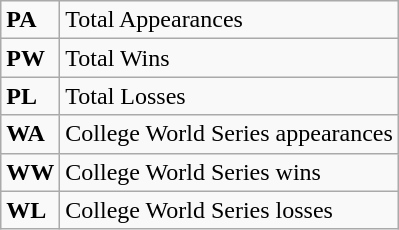<table class="wikitable">
<tr>
<td><strong>PA</strong></td>
<td>Total Appearances</td>
</tr>
<tr>
<td><strong>PW</strong></td>
<td>Total Wins</td>
</tr>
<tr>
<td><strong>PL</strong></td>
<td>Total Losses</td>
</tr>
<tr>
<td><strong>WA</strong></td>
<td>College World Series appearances</td>
</tr>
<tr>
<td><strong>WW</strong></td>
<td>College World Series wins</td>
</tr>
<tr>
<td><strong>WL</strong></td>
<td>College World Series losses</td>
</tr>
</table>
